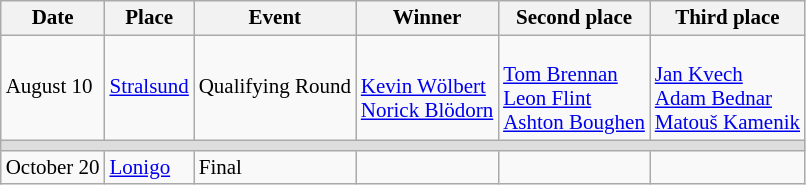<table class=wikitable style="font-size:14px">
<tr>
<th>Date</th>
<th>Place</th>
<th>Event</th>
<th>Winner</th>
<th>Second place</th>
<th>Third place</th>
</tr>
<tr>
<td>August 10</td>
<td> <a href='#'>Stralsund</a></td>
<td>Qualifying Round</td>
<td><strong></strong><br><a href='#'>Kevin Wölbert</a><br><a href='#'>Norick Blödorn</a></td>
<td><strong></strong><br><a href='#'>Tom Brennan</a><br><a href='#'>Leon Flint</a><br><a href='#'>Ashton Boughen</a></td>
<td><strong></strong><br><a href='#'>Jan Kvech</a><br><a href='#'>Adam Bednar</a><br><a href='#'>Matouš Kamenik</a></td>
</tr>
<tr bgcolor=#DDDDDD>
<td colspan=7></td>
</tr>
<tr>
<td>October 20</td>
<td> <a href='#'>Lonigo</a></td>
<td>Final</td>
<td></td>
<td></td>
<td></td>
</tr>
</table>
